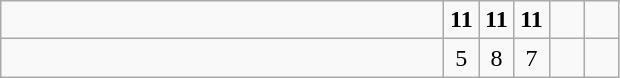<table class="wikitable">
<tr>
<td style="width:18em"></td>
<td align=center style="width:1em"><strong>11</strong></td>
<td align=center style="width:1em"><strong>11</strong></td>
<td align=center style="width:1em"><strong>11</strong></td>
<td align=center style="width:1em"></td>
<td align=center style="width:1em"></td>
</tr>
<tr>
<td style="width:18em"></td>
<td align=center style="width:1em">5</td>
<td align=center style="width:1em">8</td>
<td align=center style="width:1em">7</td>
<td align=center style="width:1em"></td>
<td align=center style="width:1em"></td>
</tr>
</table>
